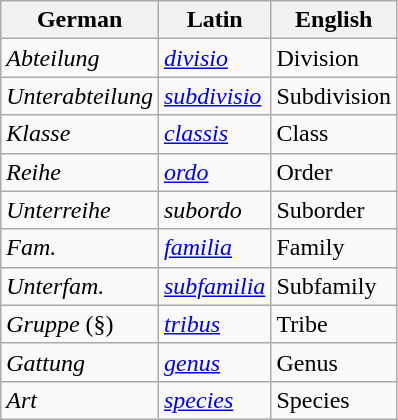<table class="wikitable">
<tr>
<th>German</th>
<th>Latin</th>
<th>English</th>
</tr>
<tr>
<td><em>Abteilung</em></td>
<td><em><a href='#'>divisio</a></em></td>
<td>Division</td>
</tr>
<tr>
<td><em>Unterabteilung</em></td>
<td><em><a href='#'>subdivisio</a></em></td>
<td>Subdivision</td>
</tr>
<tr>
<td><em>Klasse</em></td>
<td><em><a href='#'>classis</a></em></td>
<td>Class</td>
</tr>
<tr>
<td><em>Reihe</em></td>
<td><em><a href='#'>ordo</a></em></td>
<td>Order</td>
</tr>
<tr>
<td><em>Unterreihe</em></td>
<td><em>subordo</em></td>
<td>Suborder</td>
</tr>
<tr>
<td><em>Fam.</em></td>
<td><em><a href='#'>familia</a></em></td>
<td>Family</td>
</tr>
<tr>
<td><em>Unterfam.</em></td>
<td><em><a href='#'>subfamilia</a></em></td>
<td>Subfamily</td>
</tr>
<tr>
<td><em>Gruppe</em> (§)</td>
<td><em><a href='#'>tribus</a></em></td>
<td>Tribe</td>
</tr>
<tr>
<td><em>Gattung</em></td>
<td><em><a href='#'>genus</a></em></td>
<td>Genus</td>
</tr>
<tr>
<td><em>Art</em></td>
<td><em><a href='#'>species</a></em></td>
<td>Species</td>
</tr>
</table>
